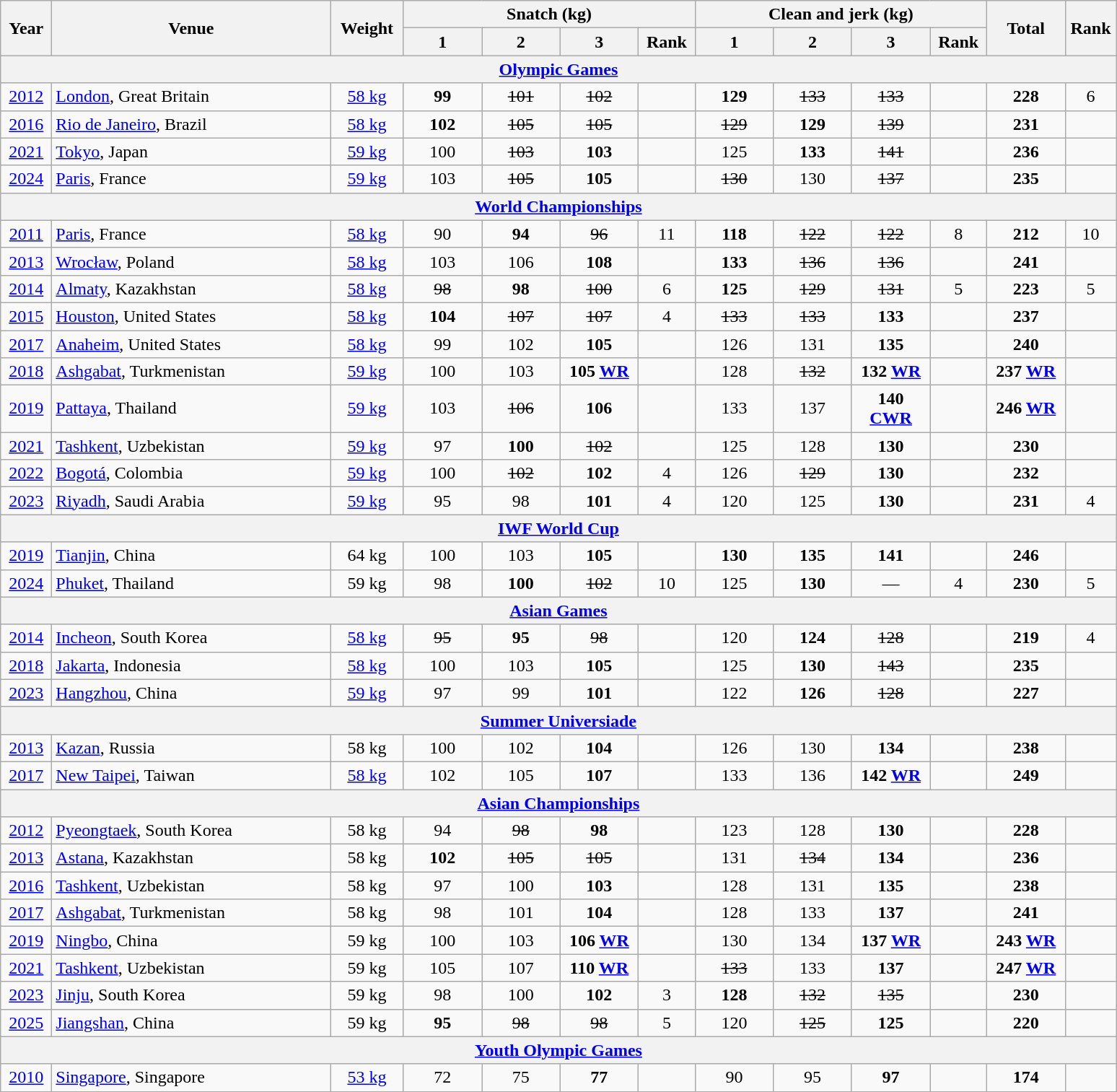<table class="wikitable" style="text-align:center;">
<tr>
<th rowspan=2 width=40>Year</th>
<th rowspan=2 width=250>Venue</th>
<th rowspan=2 width=60>Weight</th>
<th colspan=4>Snatch (kg)</th>
<th colspan=4>Clean and jerk (kg)</th>
<th rowspan=2 width=65>Total</th>
<th rowspan=2 width=40>Rank</th>
</tr>
<tr>
<th width=65>1</th>
<th width=65>2</th>
<th width=65>3</th>
<th width=45>Rank</th>
<th width=65>1</th>
<th width=65>2</th>
<th width=65>3</th>
<th width=45>Rank</th>
</tr>
<tr>
<th colspan=13><a href='#'>Olympic Games</a></th>
</tr>
<tr>
<td><a href='#'>2012</a></td>
<td align=left><a href='#'>London</a>, Great Britain</td>
<td><a href='#'>58 kg</a></td>
<td><strong>99</strong></td>
<td><s>101</s></td>
<td><s>102</s></td>
<td></td>
<td><strong>129</strong></td>
<td><s>133</s></td>
<td><s>133</s></td>
<td></td>
<td><strong>228</strong></td>
<td>6</td>
</tr>
<tr>
<td><a href='#'>2016</a></td>
<td align=left><a href='#'>Rio de Janeiro</a>, Brazil</td>
<td><a href='#'>58 kg</a></td>
<td><strong>102</strong></td>
<td><s>105</s></td>
<td><s>105</s></td>
<td></td>
<td><s>129</s></td>
<td><strong>129</strong></td>
<td><s>139</s></td>
<td></td>
<td><strong>231</strong></td>
<td></td>
</tr>
<tr>
<td><a href='#'>2021</a></td>
<td align=left><a href='#'>Tokyo</a>, Japan</td>
<td><a href='#'>59 kg</a></td>
<td>100</td>
<td><s>103</s></td>
<td><strong>103</strong> </td>
<td></td>
<td>125</td>
<td><strong>133</strong> </td>
<td><s>141</s></td>
<td></td>
<td><strong>236</strong> </td>
<td></td>
</tr>
<tr>
<td><a href='#'>2024</a></td>
<td align=left><a href='#'>Paris</a>, France</td>
<td><a href='#'>59 kg</a></td>
<td>103</td>
<td><s>105</s></td>
<td><strong>105</strong></td>
<td></td>
<td><s>130</s></td>
<td>130</td>
<td><s>137</s></td>
<td></td>
<td><strong>235</strong></td>
<td></td>
</tr>
<tr>
<th colspan=13><a href='#'>World Championships</a></th>
</tr>
<tr>
<td><a href='#'>2011</a></td>
<td align=left><a href='#'>Paris</a>, France</td>
<td><a href='#'>58 kg</a></td>
<td>90</td>
<td><strong>94</strong></td>
<td><s>96</s></td>
<td>11</td>
<td><strong>118</strong></td>
<td><s>122</s></td>
<td><s>122</s></td>
<td>8</td>
<td><strong>212</strong></td>
<td>10</td>
</tr>
<tr>
<td><a href='#'>2013</a></td>
<td align=left><a href='#'>Wrocław</a>, Poland</td>
<td><a href='#'>58 kg</a></td>
<td>103</td>
<td>106</td>
<td><strong>108</strong></td>
<td></td>
<td><strong>133</strong></td>
<td><s>136</s></td>
<td><s>136</s></td>
<td></td>
<td><strong>241</strong></td>
<td></td>
</tr>
<tr>
<td><a href='#'>2014</a></td>
<td align=left><a href='#'>Almaty</a>, Kazakhstan</td>
<td><a href='#'>58 kg</a></td>
<td><s>98</s></td>
<td><strong>98</strong></td>
<td><s>100</s></td>
<td>6</td>
<td><strong>125</strong></td>
<td><s>129</s></td>
<td><s>131</s></td>
<td>5</td>
<td><strong>223</strong></td>
<td>5</td>
</tr>
<tr>
<td><a href='#'>2015</a></td>
<td align=left><a href='#'>Houston</a>, United States</td>
<td><a href='#'>58 kg</a></td>
<td><strong>104</strong></td>
<td><s>107</s></td>
<td><s>107</s></td>
<td>4</td>
<td><s>133</s></td>
<td><s>133</s></td>
<td><strong>133</strong></td>
<td></td>
<td><strong>237</strong></td>
<td></td>
</tr>
<tr>
<td><a href='#'>2017</a></td>
<td align=left><a href='#'>Anaheim</a>, United States</td>
<td><a href='#'>58 kg</a></td>
<td>99</td>
<td>102</td>
<td><strong>105</strong></td>
<td></td>
<td>126</td>
<td>131</td>
<td><strong>135</strong></td>
<td></td>
<td><strong>240</strong></td>
<td></td>
</tr>
<tr>
<td><a href='#'>2018</a></td>
<td align=left><a href='#'>Ashgabat</a>, Turkmenistan</td>
<td><a href='#'>59 kg</a></td>
<td>100</td>
<td>103</td>
<td><strong>105 <a href='#'>WR</a></strong></td>
<td></td>
<td>128</td>
<td><s>132</s></td>
<td><strong>132 <a href='#'>WR</a></strong></td>
<td></td>
<td><strong>237 <a href='#'>WR</a></strong></td>
<td></td>
</tr>
<tr>
<td><a href='#'>2019</a></td>
<td align=left><a href='#'>Pattaya</a>, Thailand</td>
<td><a href='#'>59 kg</a></td>
<td>103</td>
<td><s>106</s></td>
<td><strong>106</strong></td>
<td></td>
<td>133</td>
<td>137</td>
<td><strong>140 <a href='#'>CWR</a></strong></td>
<td></td>
<td><strong>246 <a href='#'>WR</a></strong></td>
<td></td>
</tr>
<tr>
<td><a href='#'>2021</a></td>
<td align=left><a href='#'>Tashkent</a>, Uzbekistan</td>
<td><a href='#'>59 kg</a></td>
<td>97</td>
<td><strong>100</strong></td>
<td><s>102</s></td>
<td></td>
<td>125</td>
<td>128</td>
<td><strong>130</strong></td>
<td></td>
<td><strong>230</strong></td>
<td></td>
</tr>
<tr>
<td><a href='#'>2022</a></td>
<td align=left><a href='#'>Bogotá</a>, Colombia</td>
<td><a href='#'>59 kg</a></td>
<td>100</td>
<td><s>102</s></td>
<td><strong>102</strong></td>
<td>4</td>
<td>126</td>
<td><s>129</s></td>
<td><strong>130</strong></td>
<td></td>
<td><strong>232</strong></td>
<td></td>
</tr>
<tr>
<td><a href='#'>2023</a></td>
<td align=left><a href='#'>Riyadh</a>, Saudi Arabia</td>
<td><a href='#'>59 kg</a></td>
<td>95</td>
<td>98</td>
<td><strong>101</strong></td>
<td>4</td>
<td>120</td>
<td>125</td>
<td><strong>130</strong></td>
<td></td>
<td><strong>231</strong></td>
<td>4</td>
</tr>
<tr>
<th colspan=13><a href='#'>IWF World Cup</a></th>
</tr>
<tr>
<td><a href='#'>2019</a></td>
<td align=left><a href='#'>Tianjin</a>, China</td>
<td>64 kg</td>
<td>100</td>
<td>103</td>
<td><strong>105</strong></td>
<td></td>
<td><strong>130</strong></td>
<td><strong>135</strong></td>
<td><strong>141</strong></td>
<td></td>
<td><strong>246</strong></td>
<td></td>
</tr>
<tr>
<td><a href='#'>2024</a></td>
<td align=left><a href='#'>Phuket</a>, Thailand</td>
<td>59 kg</td>
<td>98</td>
<td><strong>100</strong></td>
<td><s>102</s></td>
<td>10</td>
<td>125</td>
<td><strong>130</strong></td>
<td>—</td>
<td>4</td>
<td><strong>230</strong></td>
<td>5</td>
</tr>
<tr>
<th colspan=13><a href='#'>Asian Games</a></th>
</tr>
<tr>
<td><a href='#'>2014</a></td>
<td align=left><a href='#'>Incheon</a>, South Korea</td>
<td><a href='#'>58 kg</a></td>
<td><s>95</s></td>
<td><strong>95</strong></td>
<td><s>98</s></td>
<td></td>
<td>120</td>
<td><strong>124</strong></td>
<td><s>128</s></td>
<td></td>
<td><strong>219</strong></td>
<td>4</td>
</tr>
<tr>
<td><a href='#'>2018</a></td>
<td align=left><a href='#'>Jakarta</a>, Indonesia</td>
<td><a href='#'>58 kg</a></td>
<td>100</td>
<td>103</td>
<td><strong>105</strong></td>
<td></td>
<td>125</td>
<td><strong>130</strong></td>
<td><s>143</s></td>
<td></td>
<td><strong>235</strong></td>
<td></td>
</tr>
<tr>
<td><a href='#'>2023</a></td>
<td align=left><a href='#'>Hangzhou</a>, China</td>
<td><a href='#'>59 kg</a></td>
<td>97</td>
<td>99</td>
<td><strong>101</strong></td>
<td></td>
<td>122</td>
<td><strong>126</strong></td>
<td><s>128</s></td>
<td></td>
<td><strong>227</strong></td>
<td></td>
</tr>
<tr>
<th colspan=13><a href='#'>Summer Universiade</a></th>
</tr>
<tr>
<td><a href='#'>2013</a></td>
<td align=left><a href='#'>Kazan</a>, Russia</td>
<td>58 kg</td>
<td>100</td>
<td>102</td>
<td><strong>104</strong></td>
<td></td>
<td>126</td>
<td>130</td>
<td><strong>134</strong></td>
<td></td>
<td><strong>238</strong></td>
<td></td>
</tr>
<tr>
<td><a href='#'>2017</a></td>
<td align=left><a href='#'>New Taipei</a>, Taiwan</td>
<td><a href='#'>58 kg</a></td>
<td>102</td>
<td>105</td>
<td><strong>107</strong></td>
<td></td>
<td>133</td>
<td>136</td>
<td><strong>142 <a href='#'>WR</a></strong></td>
<td></td>
<td><strong>249</strong></td>
<td></td>
</tr>
<tr>
<th colspan=13><a href='#'>Asian Championships</a></th>
</tr>
<tr>
<td><a href='#'>2012</a></td>
<td align=left><a href='#'>Pyeongtaek</a>, South Korea</td>
<td>58 kg</td>
<td>94</td>
<td><s>98</s></td>
<td><strong>98</strong></td>
<td></td>
<td>123</td>
<td>128</td>
<td><strong>130</strong></td>
<td></td>
<td><strong>228</strong></td>
<td></td>
</tr>
<tr>
<td><a href='#'>2013</a></td>
<td align=left><a href='#'>Astana</a>, Kazakhstan</td>
<td>58 kg</td>
<td><strong>102</strong></td>
<td><s>105</s></td>
<td><s>105</s></td>
<td></td>
<td>131</td>
<td><s>134</s></td>
<td><strong>134</strong></td>
<td></td>
<td><strong>236</strong></td>
<td></td>
</tr>
<tr>
<td><a href='#'>2016</a></td>
<td align=left><a href='#'>Tashkent</a>, Uzbekistan</td>
<td>58 kg</td>
<td>97</td>
<td>100</td>
<td><strong>103</strong></td>
<td></td>
<td>128</td>
<td>131</td>
<td><strong>135</strong></td>
<td></td>
<td><strong>238</strong></td>
<td></td>
</tr>
<tr>
<td><a href='#'>2017</a></td>
<td align=left><a href='#'>Ashgabat</a>, Turkmenistan</td>
<td>58 kg</td>
<td>98</td>
<td>101</td>
<td><strong>104</strong></td>
<td></td>
<td>128</td>
<td>133</td>
<td><strong>137</strong></td>
<td></td>
<td><strong>241</strong></td>
<td></td>
</tr>
<tr>
<td><a href='#'>2019</a></td>
<td align=left><a href='#'>Ningbo</a>, China</td>
<td>59 kg</td>
<td>100</td>
<td>103</td>
<td><strong>106 <a href='#'>WR</a></strong></td>
<td></td>
<td>130</td>
<td>134</td>
<td><strong>137 <a href='#'>WR</a></strong></td>
<td></td>
<td><strong>243 <a href='#'>WR</a></strong></td>
<td></td>
</tr>
<tr>
<td><a href='#'>2021</a></td>
<td align=left><a href='#'>Tashkent</a>, Uzbekistan</td>
<td>59 kg</td>
<td>105</td>
<td>107</td>
<td><strong>110 <a href='#'>WR</a></strong></td>
<td></td>
<td><s>133</s></td>
<td>133</td>
<td><strong>137</strong></td>
<td></td>
<td><strong>247 <a href='#'>WR</a></strong></td>
<td></td>
</tr>
<tr>
<td><a href='#'>2023</a></td>
<td align=left><a href='#'>Jinju</a>, South Korea</td>
<td>59 kg</td>
<td>98</td>
<td>100</td>
<td><strong>102</strong></td>
<td>3</td>
<td><strong>128</strong></td>
<td><s>132</s></td>
<td><s>135</s></td>
<td></td>
<td><strong>230</strong></td>
<td></td>
</tr>
<tr>
<td><a href='#'>2025</a></td>
<td align=left><a href='#'>Jiangshan</a>, China</td>
<td>59 kg</td>
<td><strong>95</strong></td>
<td><s>98</s></td>
<td><s>98</s></td>
<td>5</td>
<td>120</td>
<td><s>125</s></td>
<td><strong>125</strong></td>
<td></td>
<td><strong>220</strong></td>
<td></td>
</tr>
<tr>
<th colspan=13><a href='#'>Youth Olympic Games</a></th>
</tr>
<tr>
<td><a href='#'>2010</a></td>
<td align=left><a href='#'>Singapore</a>, Singapore</td>
<td><a href='#'>53 kg</a></td>
<td>72</td>
<td>75</td>
<td><strong>77</strong></td>
<td></td>
<td>90</td>
<td>95</td>
<td><strong>97</strong></td>
<td></td>
<td><strong>174</strong></td>
<td><strong></strong></td>
</tr>
</table>
